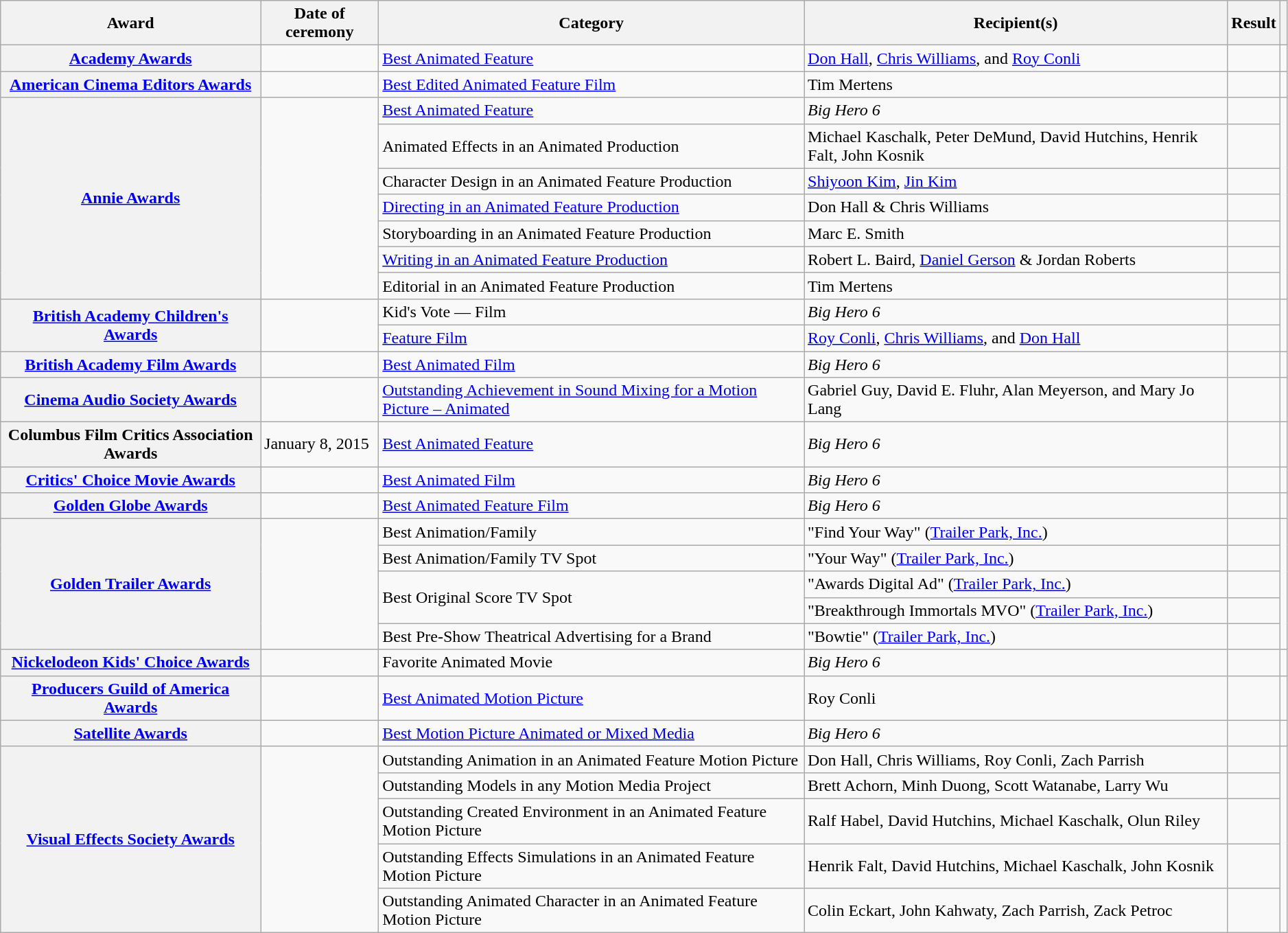<table class="wikitable sortable plainrowheaders" style="width: 99%;">
<tr>
<th scope="col">Award</th>
<th scope="col">Date of ceremony</th>
<th scope="col">Category</th>
<th scope="col">Recipient(s)</th>
<th scope="col">Result</th>
<th scope="col" class="unsortable"></th>
</tr>
<tr>
<th scope="row"><a href='#'>Academy Awards</a></th>
<td><a href='#'></a></td>
<td><a href='#'>Best Animated Feature</a></td>
<td><a href='#'>Don Hall</a>, <a href='#'>Chris Williams</a>, and <a href='#'>Roy Conli</a></td>
<td></td>
<td style="text-align:center;"></td>
</tr>
<tr>
<th scope="row"><a href='#'>American Cinema Editors Awards</a></th>
<td><a href='#'></a></td>
<td><a href='#'>Best Edited Animated Feature Film</a></td>
<td>Tim Mertens</td>
<td></td>
<td style="text-align:center;"><br></td>
</tr>
<tr>
<th scope="rowgroup" rowspan="7"><a href='#'>Annie Awards</a></th>
<td rowspan="7"><a href='#'></a></td>
<td><a href='#'>Best Animated Feature</a></td>
<td><em>Big Hero 6</em></td>
<td></td>
<td rowspan="7" style="text-align:center;"></td>
</tr>
<tr>
<td>Animated Effects in an Animated Production</td>
<td>Michael Kaschalk, Peter DeMund, David Hutchins, Henrik Falt, John Kosnik</td>
<td></td>
</tr>
<tr>
<td>Character Design in an Animated Feature Production</td>
<td><a href='#'>Shiyoon Kim</a>, <a href='#'>Jin Kim</a></td>
<td></td>
</tr>
<tr>
<td><a href='#'>Directing in an Animated Feature Production</a></td>
<td>Don Hall & Chris Williams</td>
<td></td>
</tr>
<tr>
<td>Storyboarding in an Animated Feature Production</td>
<td>Marc E. Smith</td>
<td></td>
</tr>
<tr>
<td><a href='#'>Writing in an Animated Feature Production</a></td>
<td>Robert L. Baird, <a href='#'>Daniel Gerson</a> & Jordan Roberts</td>
<td></td>
</tr>
<tr>
<td>Editorial in an Animated Feature Production</td>
<td>Tim Mertens</td>
<td></td>
</tr>
<tr>
<th scope="rowgroup" rowspan="2"><a href='#'>British Academy Children's Awards</a></th>
<td rowspan="2"></td>
<td>Kid's Vote — Film</td>
<td><em>Big Hero 6</em></td>
<td></td>
<td rowspan="2" style="text-align:center;"><br><br></td>
</tr>
<tr>
<td><a href='#'>Feature Film</a></td>
<td data-sort-value="Conli, Roy; Williams, Chris; and Hall, Don"><a href='#'>Roy Conli</a>, <a href='#'>Chris Williams</a>, and <a href='#'>Don Hall</a></td>
<td></td>
</tr>
<tr>
<th scope="row"><a href='#'>British Academy Film Awards</a></th>
<td><a href='#'></a></td>
<td><a href='#'>Best Animated Film</a></td>
<td><em>Big Hero 6</em></td>
<td></td>
<td style="text-align:center;"></td>
</tr>
<tr>
<th scope="row"><a href='#'>Cinema Audio Society Awards</a></th>
<td><a href='#'></a></td>
<td><a href='#'>Outstanding Achievement in Sound Mixing for a Motion Picture – Animated</a></td>
<td data-sort-value="Guy, Gabriel; Fluhr, David E.; Meyerson, Alan; and Lang, Mary Jo">Gabriel Guy, David E. Fluhr, Alan Meyerson, and Mary Jo Lang</td>
<td></td>
<td style="text-align:center;"></td>
</tr>
<tr>
<th scope="row">Columbus Film Critics Association Awards</th>
<td>January 8, 2015</td>
<td><a href='#'>Best Animated Feature</a></td>
<td><em>Big Hero 6</em></td>
<td></td>
<td style="text-align:center;"></td>
</tr>
<tr>
<th scope="row"><a href='#'>Critics' Choice Movie Awards</a></th>
<td><a href='#'></a></td>
<td><a href='#'>Best Animated Film</a></td>
<td><em>Big Hero 6</em></td>
<td></td>
<td style="text-align:center;"></td>
</tr>
<tr>
<th scope="row"><a href='#'>Golden Globe Awards</a></th>
<td><a href='#'></a></td>
<td><a href='#'>Best Animated Feature Film</a></td>
<td><em>Big Hero 6</em></td>
<td></td>
<td style="text-align:center;"></td>
</tr>
<tr>
<th scope="rowgroup" rowspan="5"><a href='#'>Golden Trailer Awards</a></th>
<td rowspan="5"></td>
<td>Best Animation/Family</td>
<td data-sort-value="Find Your Way">"Find Your Way" (<a href='#'>Trailer Park, Inc.</a>)</td>
<td></td>
<td rowspan="5" style="text-align:center;"><br></td>
</tr>
<tr>
<td>Best Animation/Family TV Spot</td>
<td data-sort-value="Your Way">"Your Way" (<a href='#'>Trailer Park, Inc.</a>)</td>
<td></td>
</tr>
<tr>
<td rowspan="2">Best Original Score TV Spot</td>
<td data-sort-value="Awards Digital Ad">"Awards Digital Ad" (<a href='#'>Trailer Park, Inc.</a>)</td>
<td></td>
</tr>
<tr>
<td data-sort-value="Breakthrough Immortals MVO">"Breakthrough Immortals MVO" (<a href='#'>Trailer Park, Inc.</a>)</td>
<td></td>
</tr>
<tr>
<td>Best Pre-Show Theatrical Advertising for a Brand</td>
<td data-sort-value="Bowtie">"Bowtie" (<a href='#'>Trailer Park, Inc.</a>)</td>
<td></td>
</tr>
<tr>
<th scope="row"><a href='#'>Nickelodeon Kids' Choice Awards</a></th>
<td><a href='#'></a></td>
<td>Favorite Animated Movie</td>
<td><em>Big Hero 6</em></td>
<td></td>
<td style="text-align:center;"></td>
</tr>
<tr>
<th scope="row"><a href='#'>Producers Guild of America Awards</a></th>
<td><a href='#'></a></td>
<td><a href='#'>Best Animated Motion Picture</a></td>
<td>Roy Conli</td>
<td></td>
<td style="text-align:center;"></td>
</tr>
<tr>
<th scope="row"><a href='#'>Satellite Awards</a></th>
<td><a href='#'></a></td>
<td><a href='#'>Best Motion Picture Animated or Mixed Media</a></td>
<td><em>Big Hero 6</em></td>
<td></td>
<td style="text-align:center;"></td>
</tr>
<tr>
<th scope="rowgroup" rowspan="5"><a href='#'>Visual Effects Society Awards</a></th>
<td rowspan="5"><a href='#'></a></td>
<td>Outstanding Animation in an Animated Feature Motion Picture</td>
<td>Don Hall, Chris Williams, Roy Conli, Zach Parrish</td>
<td></td>
<td rowspan="5" style="text-align:center;"><br></td>
</tr>
<tr>
<td>Outstanding Models in any Motion Media Project</td>
<td>Brett Achorn, Minh Duong, Scott Watanabe, Larry Wu</td>
<td></td>
</tr>
<tr>
<td>Outstanding Created Environment in an Animated Feature Motion Picture</td>
<td>Ralf Habel, David Hutchins, Michael Kaschalk, Olun Riley</td>
<td></td>
</tr>
<tr>
<td>Outstanding Effects Simulations in an Animated Feature Motion Picture</td>
<td>Henrik Falt, David Hutchins, Michael Kaschalk, John Kosnik</td>
<td></td>
</tr>
<tr>
<td>Outstanding Animated Character in an Animated Feature Motion Picture</td>
<td>Colin Eckart, John Kahwaty, Zach Parrish, Zack Petroc</td>
<td></td>
</tr>
</table>
